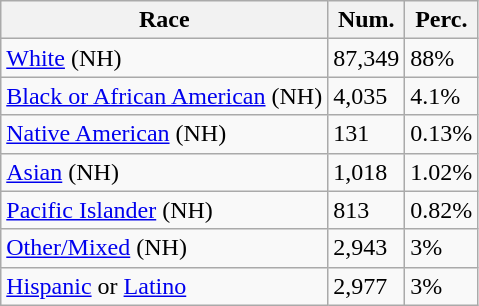<table class="wikitable">
<tr>
<th>Race</th>
<th>Num.</th>
<th>Perc.</th>
</tr>
<tr>
<td><a href='#'>White</a> (NH)</td>
<td>87,349</td>
<td>88%</td>
</tr>
<tr>
<td><a href='#'>Black or African American</a> (NH)</td>
<td>4,035</td>
<td>4.1%</td>
</tr>
<tr>
<td><a href='#'>Native American</a> (NH)</td>
<td>131</td>
<td>0.13%</td>
</tr>
<tr>
<td><a href='#'>Asian</a> (NH)</td>
<td>1,018</td>
<td>1.02%</td>
</tr>
<tr>
<td><a href='#'>Pacific Islander</a> (NH)</td>
<td>813</td>
<td>0.82%</td>
</tr>
<tr>
<td><a href='#'>Other/Mixed</a> (NH)</td>
<td>2,943</td>
<td>3%</td>
</tr>
<tr>
<td><a href='#'>Hispanic</a> or <a href='#'>Latino</a></td>
<td>2,977</td>
<td>3%</td>
</tr>
</table>
